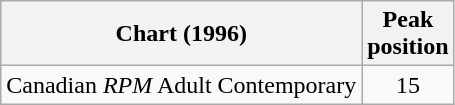<table class="wikitable sortable">
<tr>
<th>Chart (1996)</th>
<th>Peak<br>position</th>
</tr>
<tr>
<td>Canadian <em>RPM</em> Adult Contemporary</td>
<td align="center">15</td>
</tr>
</table>
